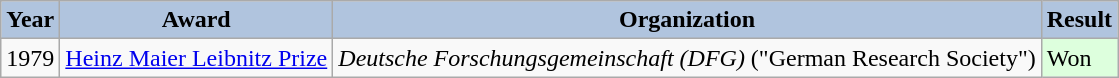<table class="wikitable">
<tr>
<th style="background:#B0C4DE;">Year</th>
<th style="background:#B0C4DE;">Award</th>
<th style="background:#B0C4DE;">Organization</th>
<th style="background:#B0C4DE;">Result</th>
</tr>
<tr>
<td>1979</td>
<td><a href='#'>Heinz Maier Leibnitz Prize</a></td>
<td><em>Deutsche Forschungsgemeinschaft (DFG)</em> ("German Research Society")</td>
<td bgcolor="#ddffdd">Won</td>
</tr>
</table>
